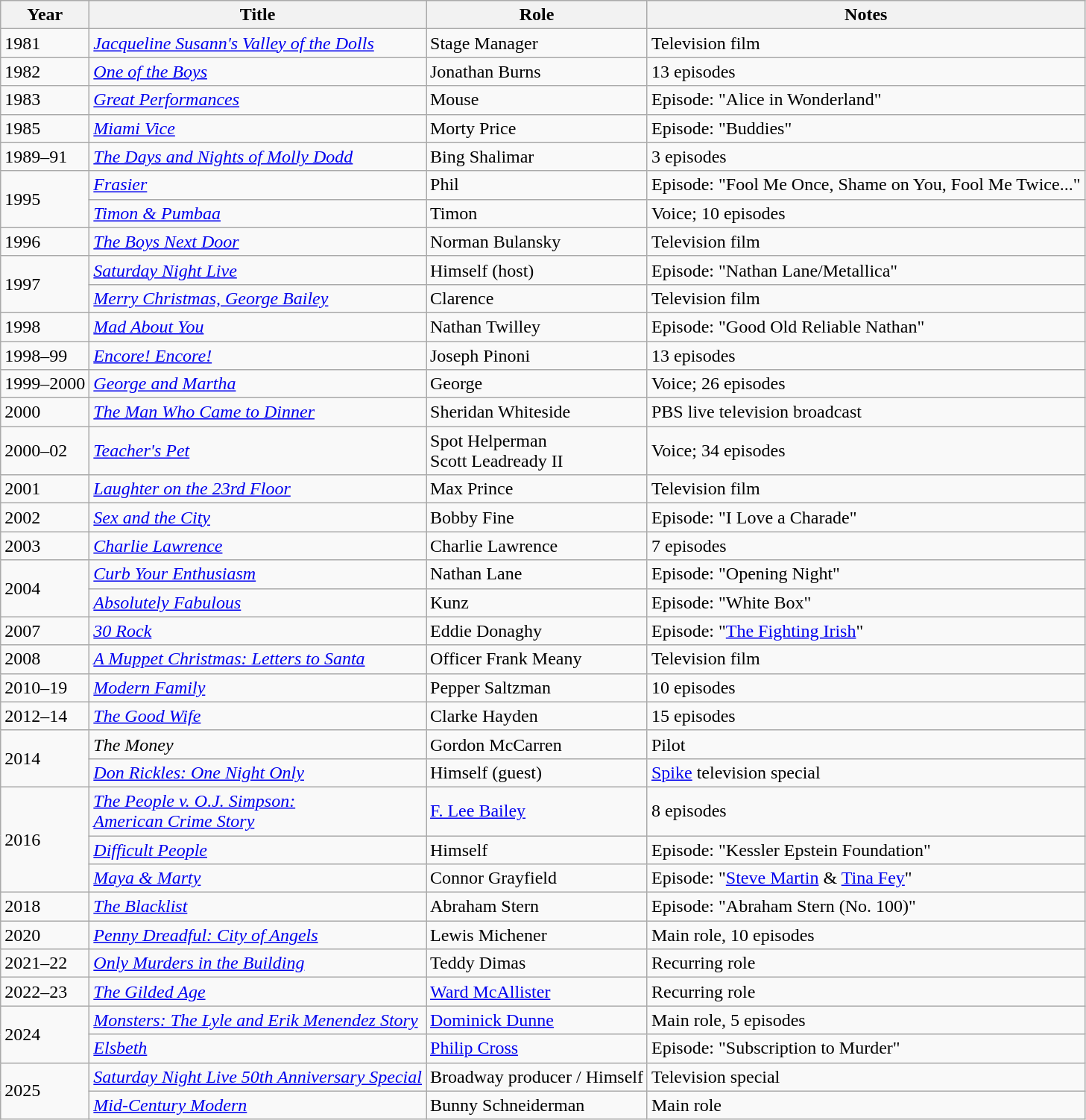<table class="wikitable sortable unsortable">
<tr>
<th>Year</th>
<th>Title</th>
<th>Role</th>
<th class="unsortable">Notes</th>
</tr>
<tr>
<td>1981</td>
<td><em><a href='#'>Jacqueline Susann's Valley of the Dolls</a></em></td>
<td>Stage Manager</td>
<td>Television film</td>
</tr>
<tr>
<td>1982</td>
<td><em><a href='#'>One of the Boys</a></em></td>
<td>Jonathan Burns</td>
<td>13 episodes</td>
</tr>
<tr>
<td>1983</td>
<td><em><a href='#'>Great Performances</a></em></td>
<td>Mouse</td>
<td>Episode: "Alice in Wonderland"</td>
</tr>
<tr>
<td>1985</td>
<td><em><a href='#'>Miami Vice</a></em></td>
<td>Morty Price</td>
<td>Episode: "Buddies"</td>
</tr>
<tr>
<td>1989–91</td>
<td><em><a href='#'>The Days and Nights of Molly Dodd</a></em></td>
<td>Bing Shalimar</td>
<td>3 episodes</td>
</tr>
<tr>
<td rowspan="2">1995</td>
<td><em><a href='#'>Frasier</a></em></td>
<td>Phil</td>
<td>Episode: "Fool Me Once, Shame on You, Fool Me Twice..."</td>
</tr>
<tr>
<td><em><a href='#'>Timon & Pumbaa</a></em></td>
<td>Timon</td>
<td>Voice; 10 episodes</td>
</tr>
<tr>
<td>1996</td>
<td><em><a href='#'>The Boys Next Door</a></em></td>
<td>Norman Bulansky</td>
<td>Television film</td>
</tr>
<tr>
<td rowspan="2">1997</td>
<td><em><a href='#'>Saturday Night Live</a></em></td>
<td>Himself (host)</td>
<td>Episode: "Nathan Lane/Metallica"</td>
</tr>
<tr>
<td><em><a href='#'>Merry Christmas, George Bailey</a></em></td>
<td>Clarence</td>
<td>Television film</td>
</tr>
<tr>
<td>1998</td>
<td><em><a href='#'>Mad About You</a></em></td>
<td>Nathan Twilley</td>
<td>Episode: "Good Old Reliable Nathan"</td>
</tr>
<tr>
<td>1998–99</td>
<td><em><a href='#'>Encore! Encore!</a></em></td>
<td>Joseph Pinoni</td>
<td>13 episodes</td>
</tr>
<tr>
<td>1999–2000</td>
<td><em><a href='#'>George and Martha</a></em></td>
<td>George</td>
<td>Voice; 26 episodes</td>
</tr>
<tr>
<td>2000</td>
<td><em><a href='#'>The Man Who Came to Dinner</a></em></td>
<td>Sheridan Whiteside</td>
<td>PBS live television broadcast</td>
</tr>
<tr>
<td>2000–02</td>
<td><em><a href='#'>Teacher's Pet</a></em></td>
<td>Spot Helperman <br>Scott Leadready II</td>
<td>Voice; 34 episodes</td>
</tr>
<tr>
<td>2001</td>
<td><em><a href='#'>Laughter on the 23rd Floor</a></em></td>
<td>Max Prince</td>
<td>Television film</td>
</tr>
<tr>
<td>2002</td>
<td><em><a href='#'>Sex and the City</a></em></td>
<td>Bobby Fine</td>
<td>Episode: "I Love a Charade"</td>
</tr>
<tr>
<td>2003</td>
<td><em><a href='#'>Charlie Lawrence</a></em></td>
<td>Charlie Lawrence</td>
<td>7 episodes</td>
</tr>
<tr>
<td rowspan="2">2004</td>
<td><em><a href='#'>Curb Your Enthusiasm</a></em></td>
<td>Nathan Lane</td>
<td>Episode: "Opening Night"</td>
</tr>
<tr>
<td><em><a href='#'>Absolutely Fabulous</a></em></td>
<td>Kunz</td>
<td>Episode: "White Box"</td>
</tr>
<tr>
<td>2007</td>
<td><em><a href='#'>30 Rock</a></em></td>
<td>Eddie Donaghy</td>
<td>Episode: "<a href='#'>The Fighting Irish</a>"</td>
</tr>
<tr>
<td>2008</td>
<td><em><a href='#'>A Muppet Christmas: Letters to Santa</a></em></td>
<td>Officer Frank Meany</td>
<td>Television film</td>
</tr>
<tr>
<td>2010–19</td>
<td><em><a href='#'>Modern Family</a></em></td>
<td>Pepper Saltzman</td>
<td>10 episodes</td>
</tr>
<tr>
<td>2012–14</td>
<td><em><a href='#'>The Good Wife</a></em></td>
<td>Clarke Hayden</td>
<td>15 episodes</td>
</tr>
<tr>
<td rowspan="2">2014</td>
<td><em>The Money</em></td>
<td>Gordon McCarren</td>
<td>Pilot</td>
</tr>
<tr>
<td><em><a href='#'>Don Rickles: One Night Only</a></em></td>
<td>Himself (guest)</td>
<td><a href='#'>Spike</a> television special</td>
</tr>
<tr>
<td rowspan="3">2016</td>
<td><em><a href='#'>The People v. O.J. Simpson: <br> American Crime Story</a></em></td>
<td><a href='#'>F. Lee Bailey</a></td>
<td>8 episodes</td>
</tr>
<tr>
<td><em><a href='#'>Difficult People</a></em></td>
<td>Himself</td>
<td>Episode: "Kessler Epstein Foundation"</td>
</tr>
<tr>
<td><em><a href='#'>Maya & Marty</a></em></td>
<td>Connor Grayfield</td>
<td>Episode: "<a href='#'>Steve Martin</a> & <a href='#'>Tina Fey</a>"</td>
</tr>
<tr>
<td>2018</td>
<td><em><a href='#'>The Blacklist</a></em></td>
<td>Abraham Stern</td>
<td>Episode: "Abraham Stern (No. 100)"</td>
</tr>
<tr>
<td>2020</td>
<td><em><a href='#'>Penny Dreadful: City of Angels</a></em></td>
<td>Lewis Michener</td>
<td>Main role, 10 episodes</td>
</tr>
<tr>
<td>2021–22</td>
<td><em><a href='#'>Only Murders in the Building</a></em></td>
<td>Teddy Dimas</td>
<td>Recurring role</td>
</tr>
<tr>
<td>2022–23</td>
<td><em><a href='#'>The Gilded Age</a></em></td>
<td><a href='#'>Ward McAllister</a></td>
<td>Recurring role</td>
</tr>
<tr>
<td rowspan="2">2024</td>
<td><em><a href='#'>Monsters: The Lyle and Erik Menendez Story</a></em></td>
<td><a href='#'>Dominick Dunne</a></td>
<td>Main role, 5 episodes</td>
</tr>
<tr>
<td><em><a href='#'>Elsbeth</a></em></td>
<td><a href='#'>Philip Cross</a></td>
<td>Episode: "Subscription to Murder"</td>
</tr>
<tr>
<td rowspan="2">2025</td>
<td><em><a href='#'>Saturday Night Live 50th Anniversary Special</a></em></td>
<td>Broadway producer / Himself</td>
<td>Television special</td>
</tr>
<tr>
<td><em><a href='#'>Mid-Century Modern</a></em></td>
<td>Bunny Schneiderman</td>
<td>Main role</td>
</tr>
</table>
